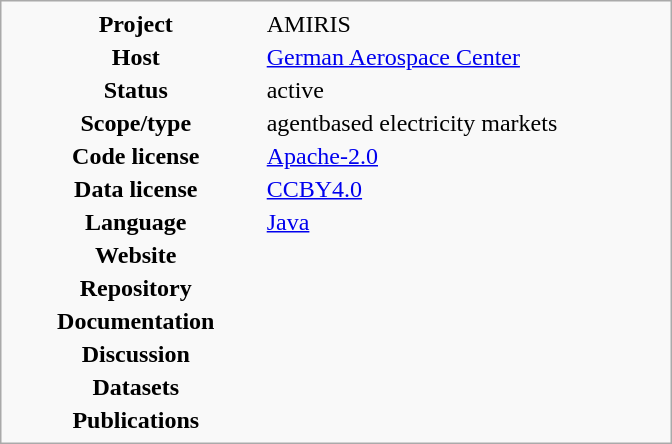<table class="infobox" style="width: 28em">
<tr>
<th style="width: 35%">Project</th>
<td style="width: 55%">AMIRIS</td>
</tr>
<tr>
<th>Host</th>
<td><a href='#'>German Aerospace Center</a></td>
</tr>
<tr>
<th>Status</th>
<td>active</td>
</tr>
<tr>
<th>Scope/type</th>
<td>agentbased electricity markets</td>
</tr>
<tr>
<th>Code license</th>
<td><a href='#'>Apache-2.0</a></td>
</tr>
<tr>
<th>Data license</th>
<td><a href='#'>CCBY4.0</a></td>
</tr>
<tr>
<th>Language</th>
<td><a href='#'>Java</a></td>
</tr>
<tr>
<th>Website</th>
<td></td>
</tr>
<tr>
<th>Repository</th>
<td></td>
</tr>
<tr>
<th>Documentation</th>
<td></td>
</tr>
<tr>
<th>Discussion</th>
<td></td>
</tr>
<tr>
<th>Datasets</th>
<td></td>
</tr>
<tr>
<th>Publications</th>
<td></td>
</tr>
</table>
